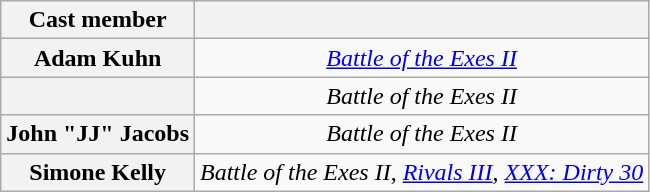<table class="wikitable" style="text-align: center">
<tr>
<th scope="col">Cast member</th>
<th scope="col"></th>
</tr>
<tr>
<th scope="row">Adam Kuhn</th>
<td><em><a href='#'>Battle of the Exes II</a></em></td>
</tr>
<tr>
<th scope="row"></th>
<td><em>Battle of the Exes II</em></td>
</tr>
<tr>
<th scope="row">John "JJ" Jacobs</th>
<td><em>Battle of the Exes II</em></td>
</tr>
<tr>
<th scope="row">Simone Kelly</th>
<td><em>Battle of the Exes II</em>, <em><a href='#'>Rivals III</a></em>, <em><a href='#'>XXX: Dirty 30</a></em></td>
</tr>
</table>
